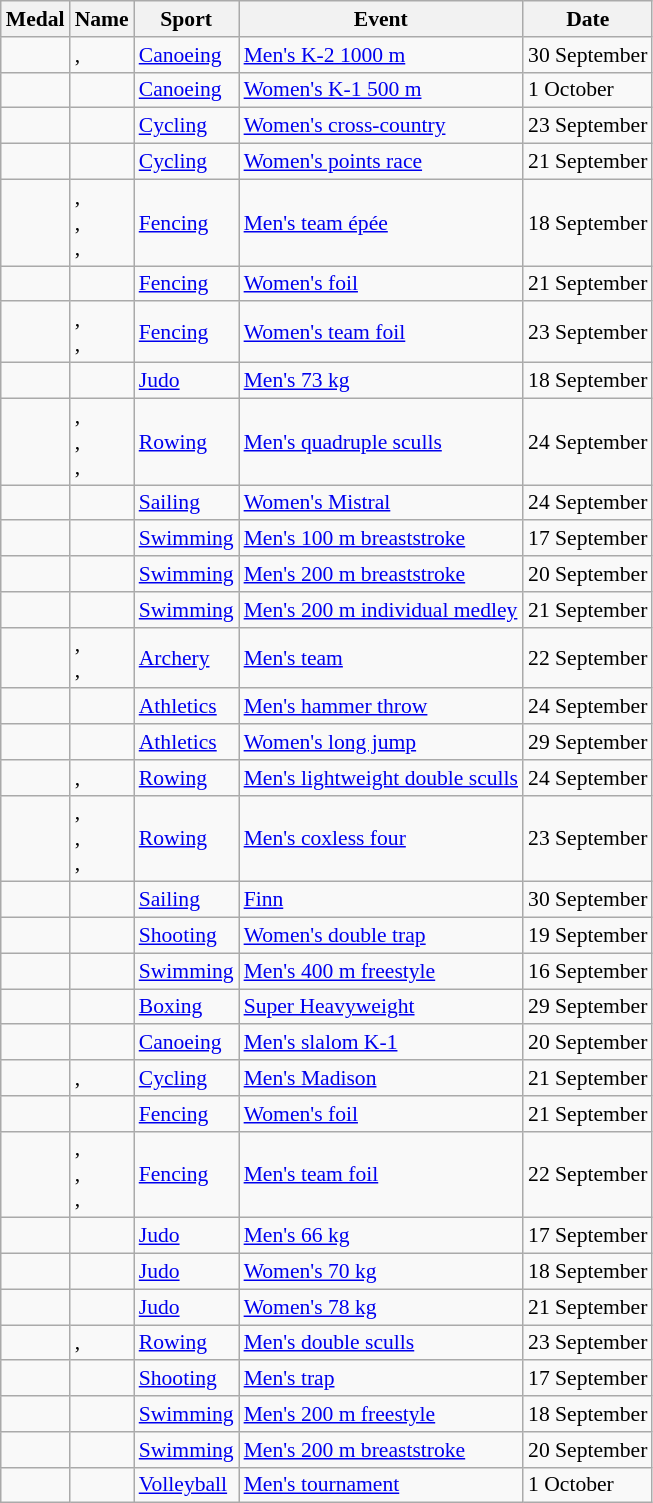<table class="wikitable sortable" style="font-size:90%">
<tr>
<th>Medal</th>
<th>Name</th>
<th>Sport</th>
<th>Event</th>
<th>Date</th>
</tr>
<tr>
<td></td>
<td>,<br></td>
<td><a href='#'>Canoeing</a></td>
<td><a href='#'>Men's K-2 1000 m</a></td>
<td>30 September</td>
</tr>
<tr>
<td></td>
<td></td>
<td><a href='#'>Canoeing</a></td>
<td><a href='#'>Women's K-1 500 m</a></td>
<td>1 October</td>
</tr>
<tr>
<td></td>
<td></td>
<td><a href='#'>Cycling</a></td>
<td><a href='#'>Women's cross-country</a></td>
<td>23 September</td>
</tr>
<tr>
<td></td>
<td></td>
<td><a href='#'>Cycling</a></td>
<td><a href='#'>Women's points race</a></td>
<td>21 September</td>
</tr>
<tr>
<td></td>
<td>,<br>,<br>,<br></td>
<td><a href='#'>Fencing</a></td>
<td><a href='#'>Men's team épée</a></td>
<td>18 September</td>
</tr>
<tr>
<td></td>
<td></td>
<td><a href='#'>Fencing</a></td>
<td><a href='#'>Women's foil</a></td>
<td>21 September</td>
</tr>
<tr>
<td></td>
<td>,<br>,<br></td>
<td><a href='#'>Fencing</a></td>
<td><a href='#'>Women's team foil</a></td>
<td>23 September</td>
</tr>
<tr>
<td></td>
<td></td>
<td><a href='#'>Judo</a></td>
<td><a href='#'>Men's 73 kg</a></td>
<td>18 September</td>
</tr>
<tr>
<td></td>
<td>,<br>,<br>,<br></td>
<td><a href='#'>Rowing</a></td>
<td><a href='#'>Men's quadruple sculls</a></td>
<td>24 September</td>
</tr>
<tr>
<td></td>
<td></td>
<td><a href='#'>Sailing</a></td>
<td><a href='#'>Women's Mistral</a></td>
<td>24 September</td>
</tr>
<tr>
<td></td>
<td></td>
<td><a href='#'>Swimming</a></td>
<td><a href='#'>Men's 100 m breaststroke</a></td>
<td>17 September</td>
</tr>
<tr>
<td></td>
<td></td>
<td><a href='#'>Swimming</a></td>
<td><a href='#'>Men's 200 m breaststroke</a></td>
<td>20 September</td>
</tr>
<tr>
<td></td>
<td></td>
<td><a href='#'>Swimming</a></td>
<td><a href='#'>Men's 200 m individual medley</a></td>
<td>21 September</td>
</tr>
<tr>
<td></td>
<td>,<br>,<br></td>
<td><a href='#'>Archery</a></td>
<td><a href='#'>Men's team</a></td>
<td>22 September</td>
</tr>
<tr>
<td></td>
<td></td>
<td><a href='#'>Athletics</a></td>
<td><a href='#'>Men's hammer throw</a></td>
<td>24 September</td>
</tr>
<tr>
<td></td>
<td></td>
<td><a href='#'>Athletics</a></td>
<td><a href='#'>Women's long jump</a></td>
<td>29 September</td>
</tr>
<tr>
<td></td>
<td>,<br></td>
<td><a href='#'>Rowing</a></td>
<td><a href='#'>Men's lightweight double sculls</a></td>
<td>24 September</td>
</tr>
<tr>
<td></td>
<td>,<br>,<br>,<br></td>
<td><a href='#'>Rowing</a></td>
<td><a href='#'>Men's coxless four</a></td>
<td>23 September</td>
</tr>
<tr>
<td></td>
<td></td>
<td><a href='#'>Sailing</a></td>
<td><a href='#'>Finn</a></td>
<td>30 September</td>
</tr>
<tr>
<td></td>
<td></td>
<td><a href='#'>Shooting</a></td>
<td><a href='#'>Women's double trap</a></td>
<td>19 September</td>
</tr>
<tr>
<td></td>
<td></td>
<td><a href='#'>Swimming</a></td>
<td><a href='#'>Men's 400 m freestyle</a></td>
<td>16 September</td>
</tr>
<tr>
<td></td>
<td></td>
<td><a href='#'>Boxing</a></td>
<td><a href='#'>Super Heavyweight</a></td>
<td>29 September</td>
</tr>
<tr>
<td></td>
<td></td>
<td><a href='#'>Canoeing</a></td>
<td><a href='#'>Men's slalom K-1</a></td>
<td>20 September</td>
</tr>
<tr>
<td></td>
<td>,<br></td>
<td><a href='#'>Cycling</a></td>
<td><a href='#'>Men's Madison</a></td>
<td>21 September</td>
</tr>
<tr>
<td></td>
<td></td>
<td><a href='#'>Fencing</a></td>
<td><a href='#'>Women's foil</a></td>
<td>21 September</td>
</tr>
<tr>
<td></td>
<td>,<br>,<br>,<br></td>
<td><a href='#'>Fencing</a></td>
<td><a href='#'>Men's team foil</a></td>
<td>22 September</td>
</tr>
<tr>
<td></td>
<td></td>
<td><a href='#'>Judo</a></td>
<td><a href='#'>Men's 66 kg</a></td>
<td>17 September</td>
</tr>
<tr>
<td></td>
<td></td>
<td><a href='#'>Judo</a></td>
<td><a href='#'>Women's 70 kg</a></td>
<td>18 September</td>
</tr>
<tr>
<td></td>
<td></td>
<td><a href='#'>Judo</a></td>
<td><a href='#'>Women's 78 kg</a></td>
<td>21 September</td>
</tr>
<tr>
<td></td>
<td>,<br></td>
<td><a href='#'>Rowing</a></td>
<td><a href='#'>Men's double sculls</a></td>
<td>23 September</td>
</tr>
<tr>
<td></td>
<td></td>
<td><a href='#'>Shooting</a></td>
<td><a href='#'>Men's trap</a></td>
<td>17 September</td>
</tr>
<tr>
<td></td>
<td></td>
<td><a href='#'>Swimming</a></td>
<td><a href='#'>Men's 200 m freestyle</a></td>
<td>18 September</td>
</tr>
<tr>
<td></td>
<td></td>
<td><a href='#'>Swimming</a></td>
<td><a href='#'>Men's 200 m breaststroke</a></td>
<td>20 September</td>
</tr>
<tr>
<td></td>
<td><br></td>
<td><a href='#'>Volleyball</a></td>
<td><a href='#'>Men's tournament</a></td>
<td>1 October</td>
</tr>
</table>
